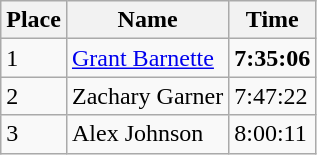<table class="wikitable">
<tr>
<th>Place</th>
<th>Name</th>
<th>Time</th>
</tr>
<tr>
<td>1</td>
<td> <a href='#'>Grant Barnette</a></td>
<td><strong>7:35:06</strong></td>
</tr>
<tr>
<td>2</td>
<td> Zachary Garner</td>
<td>7:47:22</td>
</tr>
<tr>
<td>3</td>
<td> Alex Johnson</td>
<td>8:00:11</td>
</tr>
</table>
